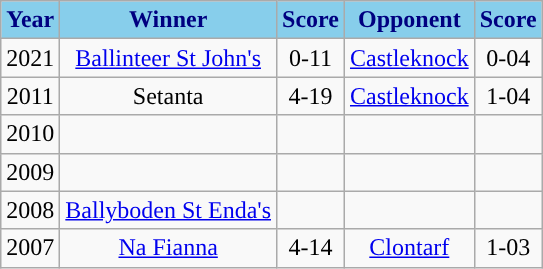<table class="wikitable" style="text-align:center;">
<tr>
<th style="background:skyblue;color:navy;">Year</th>
<th style="background:skyblue;color:navy;">Winner</th>
<th style="background:skyblue;color:navy;">Score</th>
<th style="background:skyblue;color:navy;">Opponent</th>
<th style="background:skyblue;color:navy;">Score</th>
</tr>
<tr>
<td>2021</td>
<td><a href='#'>Ballinteer St John's</a></td>
<td>0-11</td>
<td><a href='#'>Castleknock</a></td>
<td>0-04</td>
</tr>
<tr>
<td>2011</td>
<td>Setanta</td>
<td>4-19</td>
<td><a href='#'>Castleknock</a></td>
<td>1-04</td>
</tr>
<tr>
<td>2010</td>
<td></td>
<td></td>
<td></td>
<td></td>
</tr>
<tr>
<td>2009</td>
<td></td>
<td></td>
<td></td>
<td></td>
</tr>
<tr>
<td>2008</td>
<td><a href='#'>Ballyboden St Enda's</a></td>
<td></td>
<td></td>
<td></td>
</tr>
<tr>
<td>2007</td>
<td><a href='#'>Na Fianna</a></td>
<td>4-14</td>
<td><a href='#'>Clontarf</a></td>
<td>1-03</td>
</tr>
</table>
